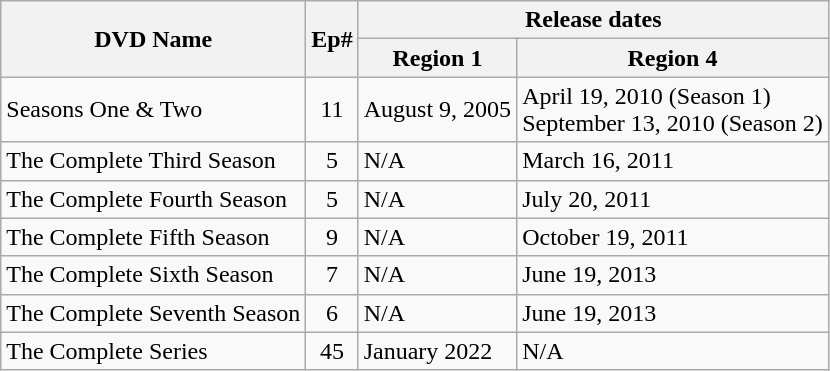<table class="wikitable">
<tr>
<th rowspan="2">DVD Name</th>
<th rowspan="2">Ep#</th>
<th colspan="2">Release dates</th>
</tr>
<tr>
<th>Region 1</th>
<th>Region 4</th>
</tr>
<tr>
<td>Seasons One & Two</td>
<td align="center">11</td>
<td>August 9, 2005</td>
<td>April 19, 2010 (Season 1)<br>September 13, 2010 (Season 2)</td>
</tr>
<tr>
<td>The Complete Third Season</td>
<td align="center">5</td>
<td>N/A</td>
<td>March 16, 2011</td>
</tr>
<tr>
<td>The Complete Fourth Season</td>
<td align="center">5</td>
<td>N/A</td>
<td>July 20, 2011</td>
</tr>
<tr>
<td>The Complete Fifth Season</td>
<td align="center">9</td>
<td>N/A</td>
<td>October 19, 2011</td>
</tr>
<tr>
<td>The Complete Sixth Season</td>
<td align="center">7</td>
<td>N/A</td>
<td>June 19, 2013</td>
</tr>
<tr>
<td>The Complete Seventh Season</td>
<td align="center">6</td>
<td>N/A</td>
<td>June 19, 2013</td>
</tr>
<tr>
<td>The Complete Series</td>
<td align="center">45</td>
<td>January 2022</td>
<td>N/A</td>
</tr>
</table>
